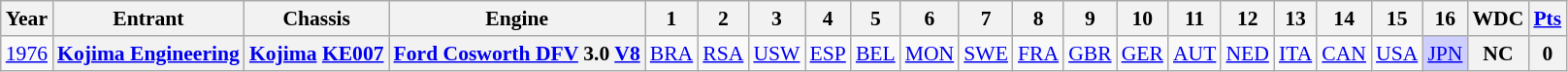<table class="wikitable" style="text-align:center; font-size:90%">
<tr>
<th>Year</th>
<th>Entrant</th>
<th>Chassis</th>
<th>Engine</th>
<th>1</th>
<th>2</th>
<th>3</th>
<th>4</th>
<th>5</th>
<th>6</th>
<th>7</th>
<th>8</th>
<th>9</th>
<th>10</th>
<th>11</th>
<th>12</th>
<th>13</th>
<th>14</th>
<th>15</th>
<th>16</th>
<th>WDC</th>
<th><a href='#'>Pts</a></th>
</tr>
<tr>
<td><a href='#'>1976</a></td>
<th><a href='#'>Kojima Engineering</a></th>
<th><a href='#'>Kojima</a> <a href='#'>KE007</a></th>
<th><a href='#'>Ford Cosworth DFV</a> 3.0 <a href='#'>V8</a></th>
<td><a href='#'>BRA</a></td>
<td><a href='#'>RSA</a></td>
<td><a href='#'>USW</a></td>
<td><a href='#'>ESP</a></td>
<td><a href='#'>BEL</a></td>
<td><a href='#'>MON</a></td>
<td><a href='#'>SWE</a></td>
<td><a href='#'>FRA</a></td>
<td><a href='#'>GBR</a></td>
<td><a href='#'>GER</a></td>
<td><a href='#'>AUT</a></td>
<td><a href='#'>NED</a></td>
<td><a href='#'>ITA</a></td>
<td><a href='#'>CAN</a></td>
<td><a href='#'>USA</a></td>
<td style="background:#CFCFFF;"><a href='#'>JPN</a><br></td>
<th>NC</th>
<th>0</th>
</tr>
</table>
